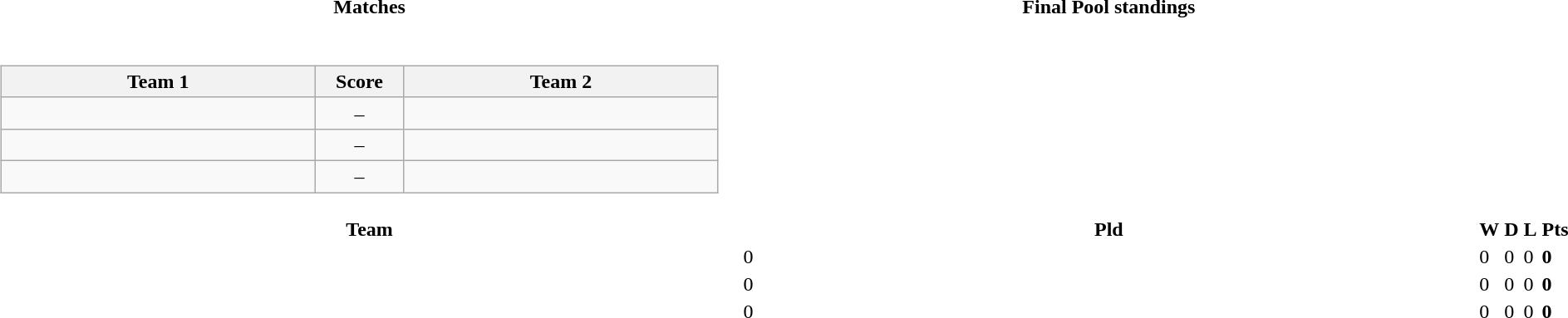<table>
<tr>
<th style="width:50%;">Matches</th>
<th style="width:50%;">Final Pool standings</th>
</tr>
<tr>
<td><br><table class="wikitable" style="text-align: center;">
<tr>
<th style="width:200pt;"><strong>Team 1</strong></th>
<th style="width:50pt;"><strong>Score</strong></th>
<th style="width:200pt;"><strong>Team 2</strong></th>
</tr>
<tr>
<td></td>
<td>–</td>
<td></td>
</tr>
<tr>
<td></td>
<td>–</td>
<td></td>
</tr>
<tr>
<td></td>
<td>–</td>
<td></td>
</tr>
</table>
</td>
<td><br></td>
</tr>
<tr>
<th style="width:200px;">Team</th>
<th width="40">Pld</th>
<th width="40">W</th>
<th width="40">D</th>
<th width="40">L</th>
<th width="40">Pts</th>
</tr>
<tr>
<td align=left></td>
<td>0</td>
<td>0</td>
<td>0</td>
<td>0</td>
<td><strong>0</strong></td>
</tr>
<tr>
<td align=left></td>
<td>0</td>
<td>0</td>
<td>0</td>
<td>0</td>
<td><strong>0</strong></td>
</tr>
<tr>
<td align=left></td>
<td>0</td>
<td>0</td>
<td>0</td>
<td>0</td>
<td><strong>0</strong></td>
</tr>
</table>
